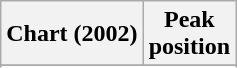<table class="wikitable plainrowheaders sortable" style="text-align:center;">
<tr>
<th scope="col">Chart (2002)</th>
<th scope="col">Peak<br>position</th>
</tr>
<tr>
</tr>
<tr>
</tr>
<tr>
</tr>
</table>
